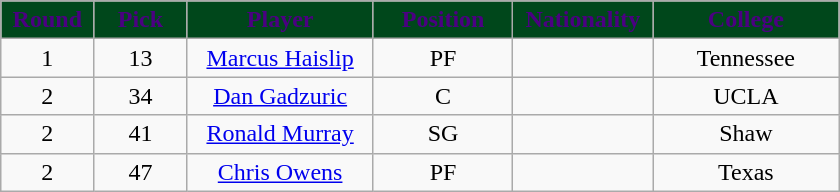<table class="wikitable sortable sortable">
<tr>
<th style="background:#00471B; color:#4B0082" width="10%">Round</th>
<th style="background:#00471B; color:#4B0082" width="10%">Pick</th>
<th style="background:#00471B; color:#4B0082" width="20%">Player</th>
<th style="background:#00471B; color:#4B0082" width="15%">Position</th>
<th style="background:#00471B; color:#4B0082" width="15%">Nationality</th>
<th style="background:#00471B; color:#4B0082" width="20%">College</th>
</tr>
<tr style="text-align: center">
<td>1</td>
<td>13</td>
<td><a href='#'>Marcus Haislip</a></td>
<td>PF</td>
<td></td>
<td>Tennessee</td>
</tr>
<tr style="text-align: center">
<td>2</td>
<td>34</td>
<td><a href='#'>Dan Gadzuric</a></td>
<td>C</td>
<td></td>
<td>UCLA</td>
</tr>
<tr style="text-align: center">
<td>2</td>
<td>41</td>
<td><a href='#'>Ronald Murray</a></td>
<td>SG</td>
<td></td>
<td>Shaw</td>
</tr>
<tr style="text-align: center">
<td>2</td>
<td>47</td>
<td><a href='#'>Chris Owens</a></td>
<td>PF</td>
<td></td>
<td>Texas</td>
</tr>
</table>
